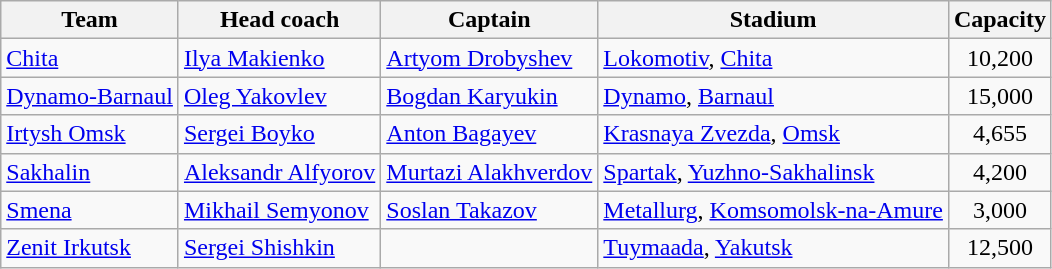<table class="wikitable sortable" style="text-align:center">
<tr>
<th>Team</th>
<th>Head coach</th>
<th>Captain</th>
<th>Stadium</th>
<th>Capacity</th>
</tr>
<tr>
<td align=left><a href='#'>Chita</a></td>
<td align=left> <a href='#'>Ilya Makienko</a></td>
<td align=left> <a href='#'>Artyom Drobyshev</a></td>
<td align=left><a href='#'>Lokomotiv</a>, <a href='#'>Chita</a></td>
<td>10,200</td>
</tr>
<tr>
<td align=left><a href='#'>Dynamo-Barnaul</a></td>
<td align=left> <a href='#'>Oleg Yakovlev</a></td>
<td align=left> <a href='#'>Bogdan Karyukin</a></td>
<td align=left><a href='#'>Dynamo</a>, <a href='#'>Barnaul</a></td>
<td>15,000</td>
</tr>
<tr>
<td align=left><a href='#'>Irtysh Omsk</a></td>
<td align=left> <a href='#'>Sergei Boyko</a></td>
<td align=left> <a href='#'>Anton Bagayev</a></td>
<td align=left><a href='#'>Krasnaya Zvezda</a>, <a href='#'>Omsk</a></td>
<td>4,655</td>
</tr>
<tr>
<td align=left><a href='#'>Sakhalin</a></td>
<td align=left> <a href='#'>Aleksandr Alfyorov</a></td>
<td align=left> <a href='#'>Murtazi Alakhverdov</a></td>
<td align=left><a href='#'>Spartak</a>, <a href='#'>Yuzhno-Sakhalinsk</a></td>
<td>4,200</td>
</tr>
<tr>
<td align=left><a href='#'>Smena</a></td>
<td align=left> <a href='#'>Mikhail Semyonov</a></td>
<td align=left> <a href='#'>Soslan Takazov</a></td>
<td align=left><a href='#'>Metallurg</a>, <a href='#'>Komsomolsk-na-Amure</a></td>
<td>3,000</td>
</tr>
<tr>
<td align=left><a href='#'>Zenit Irkutsk</a></td>
<td align=left> <a href='#'>Sergei Shishkin</a></td>
<td></td>
<td align=left><a href='#'>Tuymaada</a>, <a href='#'>Yakutsk</a></td>
<td>12,500</td>
</tr>
</table>
